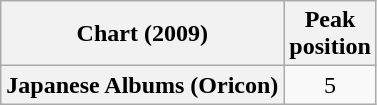<table class="wikitable plainrowheaders" style="text-align:center">
<tr>
<th scope="col">Chart (2009)</th>
<th scope="col">Peak<br>position</th>
</tr>
<tr>
<th scope="row">Japanese Albums (Oricon)</th>
<td>5</td>
</tr>
</table>
